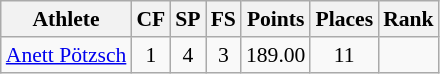<table class="wikitable" style="font-size:90%;">
<tr>
<th>Athlete</th>
<th>CF</th>
<th>SP</th>
<th>FS</th>
<th>Points</th>
<th>Places</th>
<th>Rank</th>
</tr>
<tr align=center>
<td align=left><a href='#'>Anett Pötzsch</a></td>
<td>1</td>
<td>4</td>
<td>3</td>
<td>189.00</td>
<td>11</td>
<td></td>
</tr>
</table>
